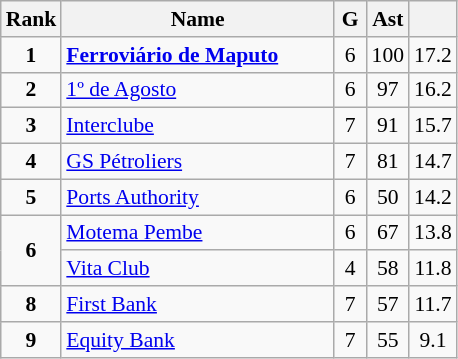<table class="wikitable" style="text-align:center; font-size:90%;">
<tr>
<th width=10px>Rank</th>
<th width=175px>Name</th>
<th width=15px>G</th>
<th width=10px>Ast</th>
<th width=10px></th>
</tr>
<tr>
<td><strong>1</strong></td>
<td align=left> <strong><a href='#'>Ferroviário de Maputo</a></strong></td>
<td>6</td>
<td>100</td>
<td>17.2</td>
</tr>
<tr>
<td><strong>2</strong></td>
<td align=left> <a href='#'>1º de Agosto</a></td>
<td>6</td>
<td>97</td>
<td>16.2</td>
</tr>
<tr>
<td><strong>3</strong></td>
<td align=left> <a href='#'>Interclube</a></td>
<td>7</td>
<td>91</td>
<td>15.7</td>
</tr>
<tr>
<td><strong>4</strong></td>
<td align=left> <a href='#'>GS Pétroliers</a></td>
<td>7</td>
<td>81</td>
<td>14.7</td>
</tr>
<tr>
<td><strong>5</strong></td>
<td align=left> <a href='#'>Ports Authority</a></td>
<td>6</td>
<td>50</td>
<td>14.2</td>
</tr>
<tr>
<td rowspan=2><strong>6</strong></td>
<td align=left> <a href='#'>Motema Pembe</a></td>
<td>6</td>
<td>67</td>
<td>13.8</td>
</tr>
<tr>
<td align=left> <a href='#'>Vita Club</a></td>
<td>4</td>
<td>58</td>
<td>11.8</td>
</tr>
<tr>
<td><strong>8</strong></td>
<td align=left> <a href='#'>First Bank</a></td>
<td>7</td>
<td>57</td>
<td>11.7</td>
</tr>
<tr>
<td><strong>9</strong></td>
<td align=left> <a href='#'>Equity Bank</a></td>
<td>7</td>
<td>55</td>
<td>9.1</td>
</tr>
</table>
